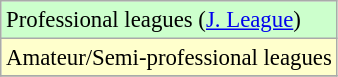<table class="wikitable" style="font-size:95%">
<tr bgcolor=#ccffcc>
<td>Professional leagues (<a href='#'>J. League</a>)</td>
</tr>
<tr bgcolor=#ffffcc>
<td>Amateur/Semi-professional leagues</td>
</tr>
<tr>
</tr>
</table>
